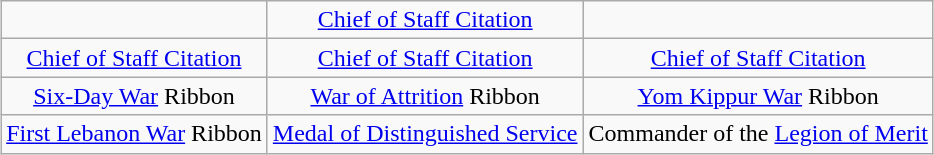<table class="wikitable" style="margin:1em auto; text-align:center;">
<tr>
<td></td>
<td><a href='#'>Chief of Staff Citation</a></td>
<td></td>
</tr>
<tr>
<td><a href='#'>Chief of Staff Citation</a></td>
<td><a href='#'>Chief of Staff Citation</a></td>
<td><a href='#'>Chief of Staff Citation</a></td>
</tr>
<tr>
<td><a href='#'>Six-Day War</a> Ribbon</td>
<td><a href='#'>War of Attrition</a> Ribbon</td>
<td><a href='#'>Yom Kippur War</a> Ribbon</td>
</tr>
<tr>
<td><a href='#'>First Lebanon War</a> Ribbon</td>
<td><a href='#'>Medal of Distinguished Service</a></td>
<td>Commander of the <a href='#'>Legion of Merit</a></td>
</tr>
</table>
